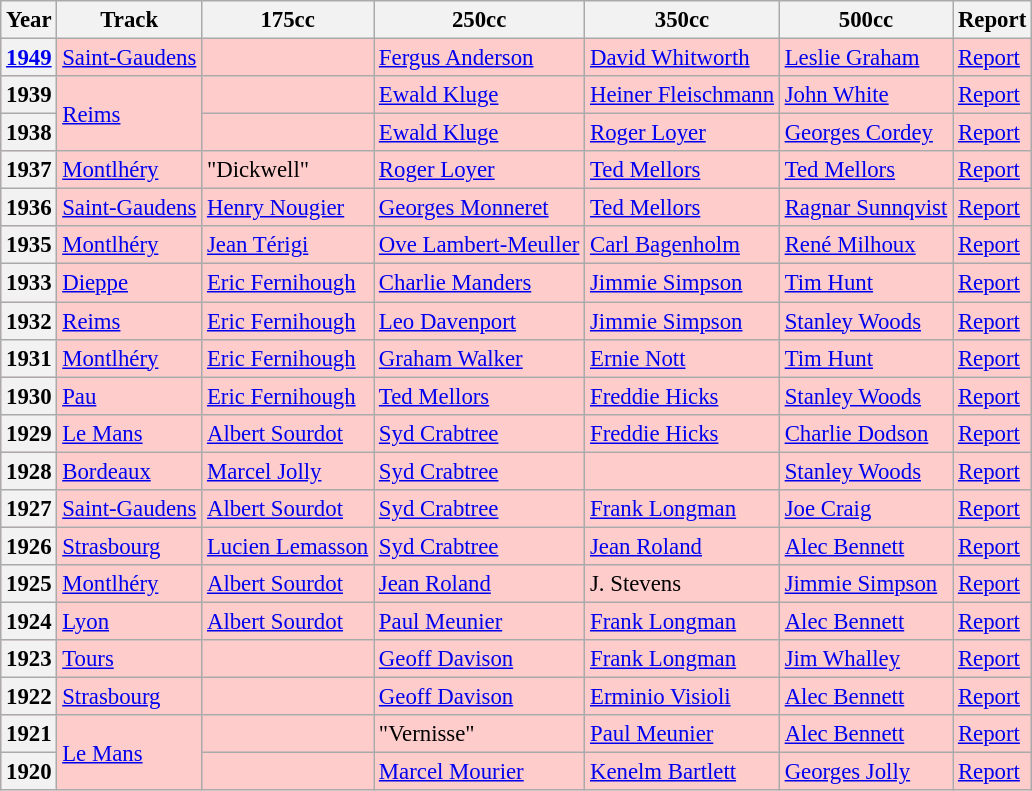<table class="wikitable" style="font-size: 95%;">
<tr>
<th>Year</th>
<th>Track</th>
<th>175cc</th>
<th>250cc</th>
<th>350cc</th>
<th>500cc</th>
<th>Report</th>
</tr>
<tr style="background:#FFCCCC;">
<th><a href='#'>1949</a></th>
<td><a href='#'>Saint-Gaudens</a></td>
<td></td>
<td> <a href='#'>Fergus Anderson</a></td>
<td> <a href='#'>David Whitworth</a></td>
<td> <a href='#'>Leslie Graham</a></td>
<td><a href='#'>Report</a></td>
</tr>
<tr style="background:#FFCCCC;">
<th>1939</th>
<td rowspan="2"><a href='#'>Reims</a></td>
<td></td>
<td> <a href='#'>Ewald Kluge</a></td>
<td> <a href='#'>Heiner Fleischmann</a></td>
<td> <a href='#'>John White</a></td>
<td><a href='#'>Report</a></td>
</tr>
<tr style="background:#FFCCCC;">
<th>1938</th>
<td></td>
<td> <a href='#'>Ewald Kluge</a></td>
<td> <a href='#'>Roger Loyer</a></td>
<td> <a href='#'>Georges Cordey</a></td>
<td><a href='#'>Report</a></td>
</tr>
<tr style="background:#FFCCCC;">
<th>1937</th>
<td><a href='#'>Montlhéry</a></td>
<td> "Dickwell"</td>
<td> <a href='#'>Roger Loyer</a></td>
<td> <a href='#'>Ted Mellors</a></td>
<td> <a href='#'>Ted Mellors</a></td>
<td><a href='#'>Report</a></td>
</tr>
<tr style="background:#FFCCCC;">
<th>1936</th>
<td><a href='#'>Saint-Gaudens</a></td>
<td> <a href='#'>Henry Nougier</a></td>
<td> <a href='#'>Georges Monneret</a></td>
<td> <a href='#'>Ted Mellors</a></td>
<td> <a href='#'>Ragnar Sunnqvist</a></td>
<td><a href='#'>Report</a></td>
</tr>
<tr style="background:#FFCCCC;">
<th>1935</th>
<td><a href='#'>Montlhéry</a></td>
<td> <a href='#'>Jean Térigi</a></td>
<td> <a href='#'>Ove Lambert-Meuller</a></td>
<td> <a href='#'>Carl Bagenholm</a></td>
<td> <a href='#'>René Milhoux</a></td>
<td><a href='#'>Report</a></td>
</tr>
<tr style="background:#FFCCCC;">
<th>1933</th>
<td><a href='#'>Dieppe</a></td>
<td> <a href='#'>Eric Fernihough</a></td>
<td> <a href='#'>Charlie Manders</a></td>
<td> <a href='#'>Jimmie Simpson</a></td>
<td> <a href='#'>Tim Hunt</a></td>
<td><a href='#'>Report</a></td>
</tr>
<tr style="background:#FFCCCC;">
<th>1932</th>
<td><a href='#'>Reims</a></td>
<td> <a href='#'>Eric Fernihough</a></td>
<td> <a href='#'>Leo Davenport</a></td>
<td> <a href='#'>Jimmie Simpson</a></td>
<td> <a href='#'>Stanley Woods</a></td>
<td><a href='#'>Report</a></td>
</tr>
<tr style="background:#FFCCCC;">
<th>1931</th>
<td><a href='#'>Montlhéry</a></td>
<td> <a href='#'>Eric Fernihough</a></td>
<td> <a href='#'>Graham Walker</a></td>
<td> <a href='#'>Ernie Nott</a></td>
<td> <a href='#'>Tim Hunt</a></td>
<td><a href='#'>Report</a></td>
</tr>
<tr style="background:#FFCCCC;">
<th>1930</th>
<td><a href='#'>Pau</a></td>
<td> <a href='#'>Eric Fernihough</a></td>
<td> <a href='#'>Ted Mellors</a></td>
<td> <a href='#'>Freddie Hicks</a></td>
<td> <a href='#'>Stanley Woods</a></td>
<td><a href='#'>Report</a></td>
</tr>
<tr style="background:#FFCCCC;">
<th>1929</th>
<td><a href='#'>Le Mans</a></td>
<td> <a href='#'>Albert Sourdot</a></td>
<td> <a href='#'>Syd Crabtree</a></td>
<td> <a href='#'>Freddie Hicks</a></td>
<td> <a href='#'>Charlie Dodson</a></td>
<td><a href='#'>Report</a></td>
</tr>
<tr style="background:#FFCCCC;">
<th>1928</th>
<td><a href='#'>Bordeaux</a></td>
<td> <a href='#'>Marcel Jolly</a></td>
<td> <a href='#'>Syd Crabtree</a></td>
<td></td>
<td> <a href='#'>Stanley Woods</a></td>
<td><a href='#'>Report</a></td>
</tr>
<tr style="background:#FFCCCC;">
<th>1927</th>
<td><a href='#'>Saint-Gaudens</a></td>
<td> <a href='#'>Albert Sourdot</a></td>
<td> <a href='#'>Syd Crabtree</a></td>
<td> <a href='#'>Frank Longman</a></td>
<td> <a href='#'>Joe Craig</a></td>
<td><a href='#'>Report</a></td>
</tr>
<tr style="background:#FFCCCC;">
<th>1926</th>
<td><a href='#'>Strasbourg</a></td>
<td> <a href='#'>Lucien Lemasson</a></td>
<td> <a href='#'>Syd Crabtree</a></td>
<td> <a href='#'>Jean Roland</a></td>
<td> <a href='#'>Alec Bennett</a></td>
<td><a href='#'>Report</a></td>
</tr>
<tr style="background:#FFCCCC;">
<th>1925</th>
<td><a href='#'>Montlhéry</a></td>
<td> <a href='#'>Albert Sourdot</a></td>
<td> <a href='#'>Jean Roland</a></td>
<td> J. Stevens</td>
<td> <a href='#'>Jimmie Simpson</a></td>
<td><a href='#'>Report</a></td>
</tr>
<tr style="background:#FFCCCC;">
<th>1924</th>
<td><a href='#'>Lyon</a></td>
<td> <a href='#'>Albert Sourdot</a></td>
<td> <a href='#'>Paul Meunier</a></td>
<td> <a href='#'>Frank Longman</a></td>
<td> <a href='#'>Alec Bennett</a></td>
<td><a href='#'>Report</a></td>
</tr>
<tr style="background:#FFCCCC;">
<th>1923</th>
<td><a href='#'>Tours</a></td>
<td></td>
<td> <a href='#'>Geoff Davison</a></td>
<td> <a href='#'>Frank Longman</a></td>
<td> <a href='#'>Jim Whalley</a></td>
<td><a href='#'>Report</a></td>
</tr>
<tr style="background:#FFCCCC;">
<th>1922</th>
<td><a href='#'>Strasbourg</a></td>
<td></td>
<td> <a href='#'>Geoff Davison</a></td>
<td> <a href='#'>Erminio Visioli</a></td>
<td> <a href='#'>Alec Bennett</a></td>
<td><a href='#'>Report</a></td>
</tr>
<tr style="background:#FFCCCC;">
<th>1921</th>
<td rowspan="2"><a href='#'>Le Mans</a></td>
<td></td>
<td> "Vernisse"</td>
<td> <a href='#'>Paul Meunier</a></td>
<td> <a href='#'>Alec Bennett</a></td>
<td><a href='#'>Report</a></td>
</tr>
<tr style="background:#FFCCCC;">
<th>1920</th>
<td></td>
<td> <a href='#'>Marcel Mourier</a></td>
<td> <a href='#'>Kenelm Bartlett</a></td>
<td> <a href='#'>Georges Jolly</a></td>
<td><a href='#'>Report</a></td>
</tr>
</table>
